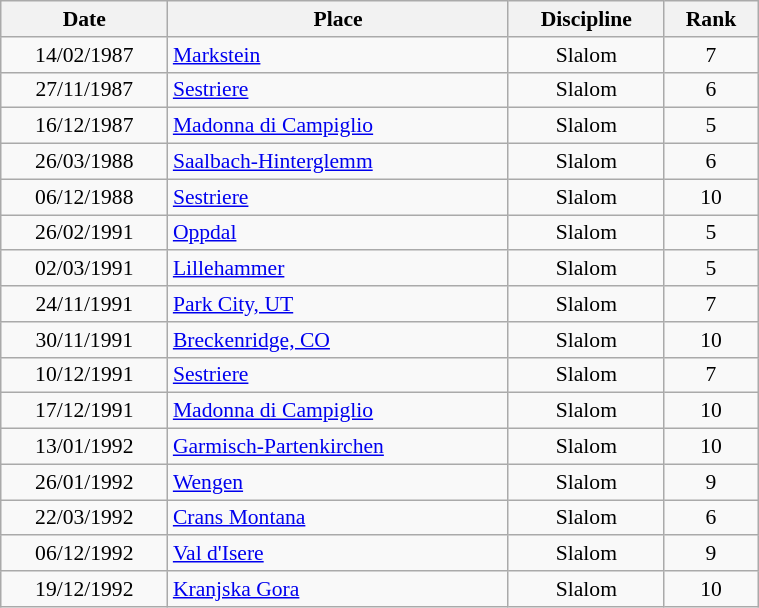<table class="wikitable sortable" width=40% style="font-size:90%; text-align:center;">
<tr>
<th>Date</th>
<th>Place</th>
<th>Discipline</th>
<th>Rank</th>
</tr>
<tr>
<td>14/02/1987</td>
<td align=left> <a href='#'>Markstein</a></td>
<td>Slalom</td>
<td>7</td>
</tr>
<tr>
<td>27/11/1987</td>
<td align=left> <a href='#'>Sestriere</a></td>
<td>Slalom</td>
<td>6</td>
</tr>
<tr>
<td>16/12/1987</td>
<td align=left> <a href='#'>Madonna di Campiglio</a></td>
<td>Slalom</td>
<td>5</td>
</tr>
<tr>
<td>26/03/1988</td>
<td align=left> <a href='#'>Saalbach-Hinterglemm</a></td>
<td>Slalom</td>
<td>6</td>
</tr>
<tr>
<td>06/12/1988</td>
<td align=left> <a href='#'>Sestriere</a></td>
<td>Slalom</td>
<td>10</td>
</tr>
<tr>
<td>26/02/1991</td>
<td align=left> <a href='#'>Oppdal</a></td>
<td>Slalom</td>
<td>5</td>
</tr>
<tr>
<td>02/03/1991</td>
<td align=left> <a href='#'>Lillehammer</a></td>
<td>Slalom</td>
<td>5</td>
</tr>
<tr>
<td>24/11/1991</td>
<td align=left> <a href='#'>Park City, UT</a></td>
<td>Slalom</td>
<td>7</td>
</tr>
<tr>
<td>30/11/1991</td>
<td align=left> <a href='#'>Breckenridge, CO</a></td>
<td>Slalom</td>
<td>10</td>
</tr>
<tr>
<td>10/12/1991</td>
<td align=left> <a href='#'>Sestriere</a></td>
<td>Slalom</td>
<td>7</td>
</tr>
<tr>
<td>17/12/1991</td>
<td align=left> <a href='#'>Madonna di Campiglio</a></td>
<td>Slalom</td>
<td>10</td>
</tr>
<tr>
<td>13/01/1992</td>
<td align=left> <a href='#'>Garmisch-Partenkirchen</a></td>
<td>Slalom</td>
<td>10</td>
</tr>
<tr>
<td>26/01/1992</td>
<td align=left> <a href='#'>Wengen</a></td>
<td>Slalom</td>
<td>9</td>
</tr>
<tr>
<td>22/03/1992</td>
<td align=left> <a href='#'>Crans Montana</a></td>
<td>Slalom</td>
<td>6</td>
</tr>
<tr>
<td>06/12/1992</td>
<td align=left> <a href='#'>Val d'Isere</a></td>
<td>Slalom</td>
<td>9</td>
</tr>
<tr>
<td>19/12/1992</td>
<td align=left> <a href='#'>Kranjska Gora</a></td>
<td>Slalom</td>
<td>10</td>
</tr>
</table>
